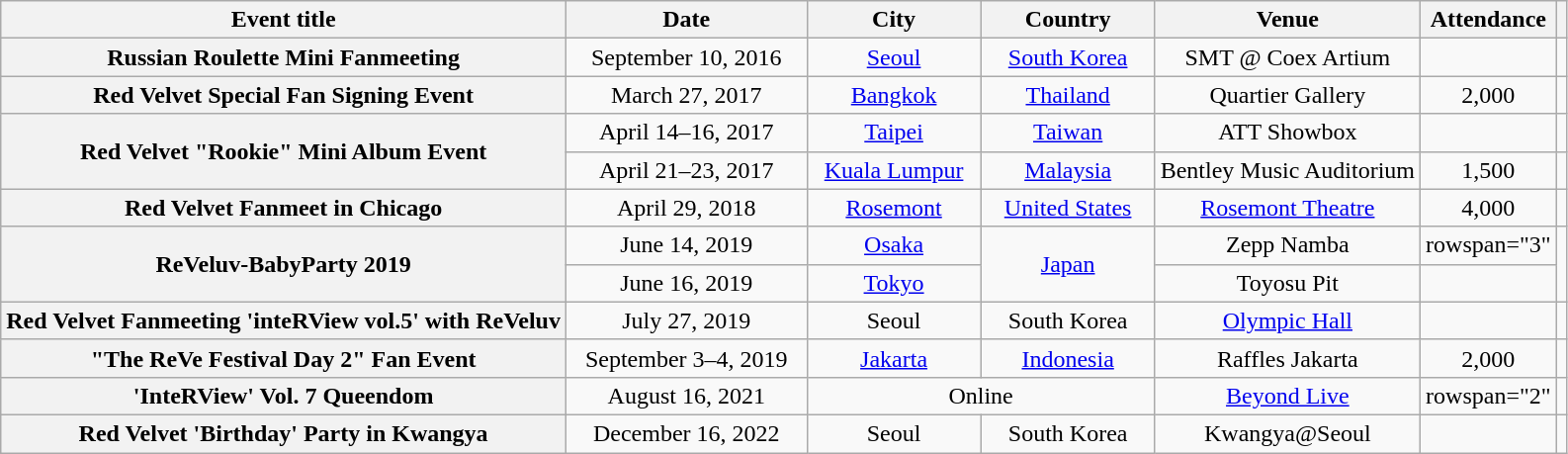<table class="wikitable plainrowheaders" style="text-align:center;">
<tr>
<th>Event title</th>
<th width="155">Date</th>
<th width="110">City</th>
<th width="110">Country</th>
<th>Venue</th>
<th>Attendance</th>
<th></th>
</tr>
<tr>
<th scope="row">Russian Roulette Mini Fanmeeting</th>
<td>September 10, 2016</td>
<td><a href='#'>Seoul</a></td>
<td><a href='#'>South Korea</a></td>
<td>SMT @ Coex Artium</td>
<td></td>
<td></td>
</tr>
<tr>
<th scope="row">Red Velvet Special Fan Signing Event</th>
<td>March 27, 2017</td>
<td><a href='#'>Bangkok</a></td>
<td><a href='#'>Thailand</a></td>
<td>Quartier Gallery</td>
<td>2,000</td>
<td></td>
</tr>
<tr>
<th rowspan="2" scope="row">Red Velvet "Rookie" Mini Album Event</th>
<td>April 14–16, 2017</td>
<td><a href='#'>Taipei</a></td>
<td><a href='#'>Taiwan</a></td>
<td>ATT Showbox</td>
<td></td>
<td></td>
</tr>
<tr>
<td>April 21–23, 2017</td>
<td><a href='#'>Kuala Lumpur</a></td>
<td><a href='#'>Malaysia</a></td>
<td>Bentley Music Auditorium</td>
<td>1,500</td>
<td></td>
</tr>
<tr>
<th scope="row">Red Velvet Fanmeet in Chicago</th>
<td>April 29, 2018</td>
<td><a href='#'>Rosemont</a></td>
<td><a href='#'>United States</a></td>
<td><a href='#'>Rosemont Theatre</a></td>
<td>4,000</td>
<td></td>
</tr>
<tr>
<th scope="row" rowspan="2">ReVeluv-BabyParty 2019</th>
<td>June 14, 2019</td>
<td><a href='#'>Osaka</a></td>
<td rowspan="2"><a href='#'>Japan</a></td>
<td>Zepp Namba</td>
<td>rowspan="3" </td>
<td rowspan="2"></td>
</tr>
<tr>
<td>June 16, 2019</td>
<td><a href='#'>Tokyo</a></td>
<td>Toyosu Pit</td>
</tr>
<tr>
<th scope="row">Red Velvet Fanmeeting 'inteRView vol.5' with ReVeluv</th>
<td>July 27, 2019</td>
<td>Seoul</td>
<td>South Korea</td>
<td><a href='#'>Olympic Hall</a></td>
<td></td>
</tr>
<tr>
<th scope="row">"The ReVe Festival Day 2" Fan Event</th>
<td>September 3–4, 2019</td>
<td><a href='#'>Jakarta</a></td>
<td><a href='#'>Indonesia</a></td>
<td>Raffles Jakarta</td>
<td>2,000</td>
<td></td>
</tr>
<tr>
<th scope="row">'InteRView' Vol. 7 Queendom</th>
<td>August 16, 2021</td>
<td colspan="2">Online</td>
<td><a href='#'>Beyond Live</a></td>
<td>rowspan="2" </td>
<td></td>
</tr>
<tr>
<th scope="row">Red Velvet 'Birthday' Party in Kwangya</th>
<td>December 16, 2022</td>
<td>Seoul</td>
<td>South Korea</td>
<td>Kwangya@Seoul</td>
<td></td>
</tr>
</table>
